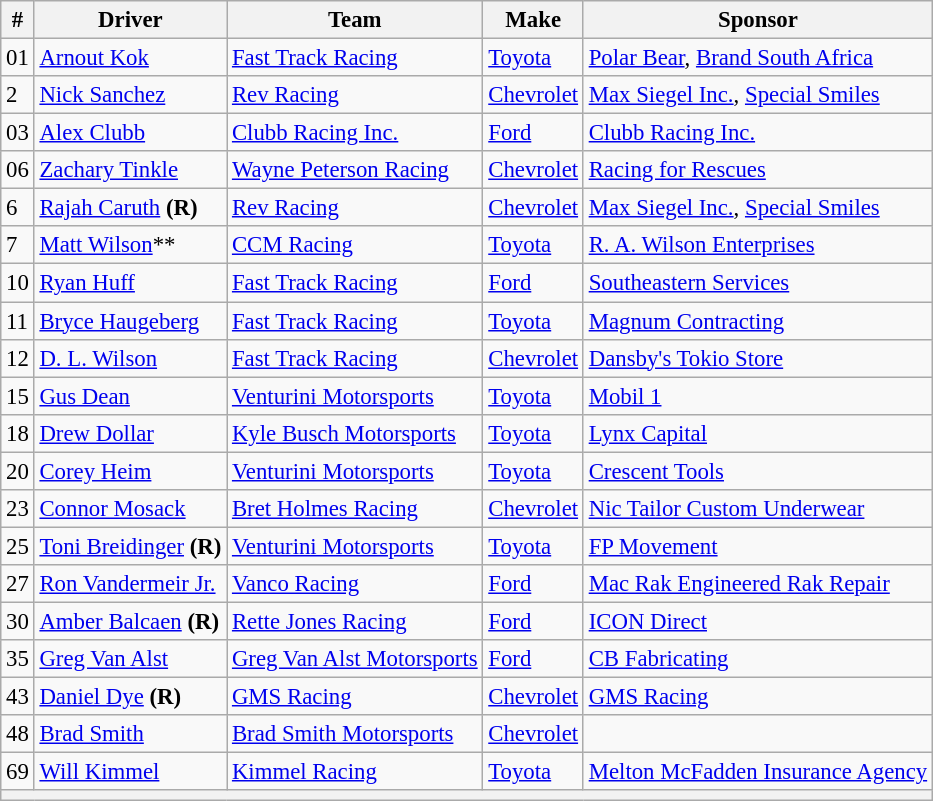<table class="wikitable" style="font-size:95%">
<tr>
<th>#</th>
<th>Driver</th>
<th>Team</th>
<th>Make</th>
<th>Sponsor</th>
</tr>
<tr>
<td>01</td>
<td><a href='#'>Arnout Kok</a></td>
<td><a href='#'>Fast Track Racing</a></td>
<td><a href='#'>Toyota</a></td>
<td><a href='#'>Polar Bear</a>, <a href='#'>Brand South Africa</a></td>
</tr>
<tr>
<td>2</td>
<td><a href='#'>Nick Sanchez</a></td>
<td><a href='#'>Rev Racing</a></td>
<td><a href='#'>Chevrolet</a></td>
<td><a href='#'>Max Siegel Inc.</a>, <a href='#'>Special Smiles</a></td>
</tr>
<tr>
<td>03</td>
<td><a href='#'>Alex Clubb</a></td>
<td><a href='#'>Clubb Racing Inc.</a></td>
<td><a href='#'>Ford</a></td>
<td><a href='#'>Clubb Racing Inc.</a></td>
</tr>
<tr>
<td>06</td>
<td><a href='#'>Zachary Tinkle</a></td>
<td><a href='#'>Wayne Peterson Racing</a></td>
<td><a href='#'>Chevrolet</a></td>
<td><a href='#'>Racing for Rescues</a></td>
</tr>
<tr>
<td>6</td>
<td><a href='#'>Rajah Caruth</a> <strong>(R)</strong></td>
<td><a href='#'>Rev Racing</a></td>
<td><a href='#'>Chevrolet</a></td>
<td><a href='#'>Max Siegel Inc.</a>, <a href='#'>Special Smiles</a></td>
</tr>
<tr>
<td>7</td>
<td><a href='#'>Matt Wilson</a>**</td>
<td><a href='#'>CCM Racing</a></td>
<td><a href='#'>Toyota</a></td>
<td><a href='#'>R. A. Wilson Enterprises</a></td>
</tr>
<tr>
<td>10</td>
<td><a href='#'>Ryan Huff</a></td>
<td><a href='#'>Fast Track Racing</a></td>
<td><a href='#'>Ford</a></td>
<td><a href='#'>Southeastern Services</a></td>
</tr>
<tr>
<td>11</td>
<td><a href='#'>Bryce Haugeberg</a></td>
<td><a href='#'>Fast Track Racing</a></td>
<td><a href='#'>Toyota</a></td>
<td><a href='#'>Magnum Contracting</a></td>
</tr>
<tr>
<td>12</td>
<td><a href='#'>D. L. Wilson</a></td>
<td><a href='#'>Fast Track Racing</a></td>
<td><a href='#'>Chevrolet</a></td>
<td><a href='#'>Dansby's Tokio Store</a></td>
</tr>
<tr>
<td>15</td>
<td><a href='#'>Gus Dean</a></td>
<td><a href='#'>Venturini Motorsports</a></td>
<td><a href='#'>Toyota</a></td>
<td><a href='#'>Mobil 1</a></td>
</tr>
<tr>
<td>18</td>
<td><a href='#'>Drew Dollar</a></td>
<td><a href='#'>Kyle Busch Motorsports</a></td>
<td><a href='#'>Toyota</a></td>
<td><a href='#'>Lynx Capital</a></td>
</tr>
<tr>
<td>20</td>
<td><a href='#'>Corey Heim</a></td>
<td><a href='#'>Venturini Motorsports</a></td>
<td><a href='#'>Toyota</a></td>
<td><a href='#'>Crescent Tools</a></td>
</tr>
<tr>
<td>23</td>
<td><a href='#'>Connor Mosack</a></td>
<td><a href='#'>Bret Holmes Racing</a></td>
<td><a href='#'>Chevrolet</a></td>
<td><a href='#'>Nic Tailor Custom Underwear</a></td>
</tr>
<tr>
<td>25</td>
<td><a href='#'>Toni Breidinger</a> <strong>(R)</strong></td>
<td><a href='#'>Venturini Motorsports</a></td>
<td><a href='#'>Toyota</a></td>
<td><a href='#'>FP Movement</a></td>
</tr>
<tr>
<td>27</td>
<td><a href='#'>Ron Vandermeir Jr.</a></td>
<td><a href='#'>Vanco Racing</a></td>
<td><a href='#'>Ford</a></td>
<td><a href='#'>Mac Rak Engineered Rak Repair</a></td>
</tr>
<tr>
<td>30</td>
<td><a href='#'>Amber Balcaen</a> <strong>(R)</strong></td>
<td><a href='#'>Rette Jones Racing</a></td>
<td><a href='#'>Ford</a></td>
<td><a href='#'>ICON Direct</a></td>
</tr>
<tr>
<td>35</td>
<td><a href='#'>Greg Van Alst</a></td>
<td><a href='#'>Greg Van Alst Motorsports</a></td>
<td><a href='#'>Ford</a></td>
<td><a href='#'>CB Fabricating</a></td>
</tr>
<tr>
<td>43</td>
<td><a href='#'>Daniel Dye</a> <strong>(R)</strong></td>
<td><a href='#'>GMS Racing</a></td>
<td><a href='#'>Chevrolet</a></td>
<td><a href='#'>GMS Racing</a></td>
</tr>
<tr>
<td>48</td>
<td><a href='#'>Brad Smith</a></td>
<td><a href='#'>Brad Smith Motorsports</a></td>
<td><a href='#'>Chevrolet</a></td>
<td></td>
</tr>
<tr>
<td>69</td>
<td><a href='#'>Will Kimmel</a></td>
<td><a href='#'>Kimmel Racing</a></td>
<td><a href='#'>Toyota</a></td>
<td><a href='#'>Melton McFadden Insurance Agency</a></td>
</tr>
<tr>
<th colspan="5"></th>
</tr>
</table>
